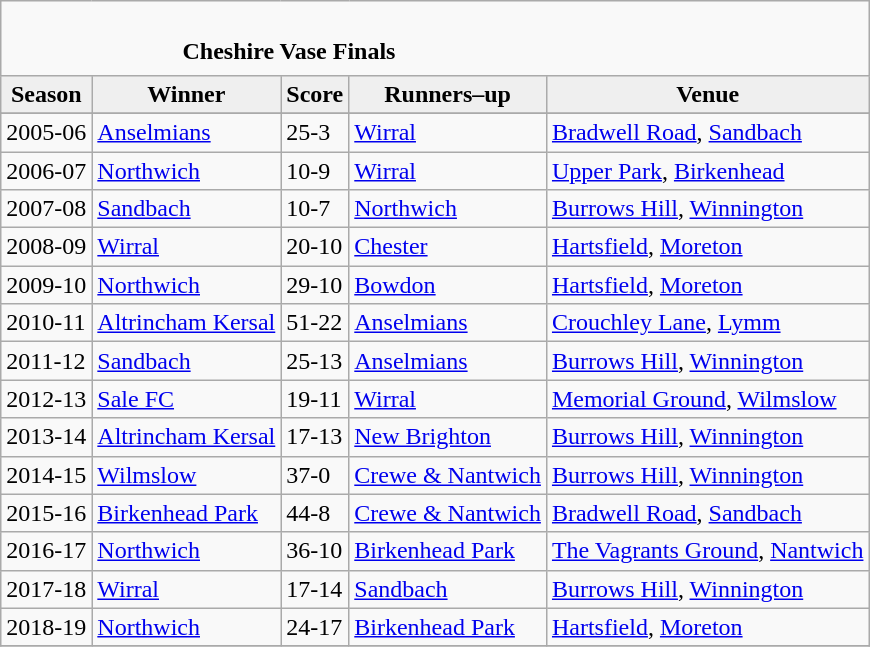<table class="wikitable" style="text-align: left;">
<tr>
<td colspan="5" cellpadding="0" cellspacing="0"><br><table border="0" style="width:100%;" cellpadding="0" cellspacing="0">
<tr>
<td style="width:20%; border:0;"></td>
<td style="border:0;"><strong>Cheshire Vase Finals</strong></td>
<td style="width:20%; border:0;"></td>
</tr>
</table>
</td>
</tr>
<tr>
<th style="background:#efefef;">Season</th>
<th style="background:#efefef">Winner</th>
<th style="background:#efefef">Score</th>
<th style="background:#efefef;">Runners–up</th>
<th style="background:#efefef;">Venue</th>
</tr>
<tr align=left>
</tr>
<tr>
<td>2005-06</td>
<td><a href='#'>Anselmians</a></td>
<td>25-3</td>
<td><a href='#'>Wirral</a></td>
<td><a href='#'>Bradwell Road</a>, <a href='#'>Sandbach</a></td>
</tr>
<tr>
<td>2006-07</td>
<td><a href='#'>Northwich</a></td>
<td>10-9</td>
<td><a href='#'>Wirral</a></td>
<td><a href='#'>Upper Park</a>, <a href='#'>Birkenhead</a></td>
</tr>
<tr>
<td>2007-08</td>
<td><a href='#'>Sandbach</a></td>
<td>10-7</td>
<td><a href='#'>Northwich</a></td>
<td><a href='#'>Burrows Hill</a>, <a href='#'>Winnington</a></td>
</tr>
<tr>
<td>2008-09</td>
<td><a href='#'>Wirral</a></td>
<td>20-10</td>
<td><a href='#'>Chester</a></td>
<td><a href='#'>Hartsfield</a>, <a href='#'>Moreton</a></td>
</tr>
<tr>
<td>2009-10</td>
<td><a href='#'>Northwich</a></td>
<td>29-10</td>
<td><a href='#'>Bowdon</a></td>
<td><a href='#'>Hartsfield</a>, <a href='#'>Moreton</a></td>
</tr>
<tr>
<td>2010-11</td>
<td><a href='#'>Altrincham Kersal</a></td>
<td>51-22</td>
<td><a href='#'>Anselmians</a></td>
<td><a href='#'>Crouchley Lane</a>, <a href='#'>Lymm</a></td>
</tr>
<tr>
<td>2011-12</td>
<td><a href='#'>Sandbach</a></td>
<td>25-13</td>
<td><a href='#'>Anselmians</a></td>
<td><a href='#'>Burrows Hill</a>, <a href='#'>Winnington</a></td>
</tr>
<tr>
<td>2012-13</td>
<td><a href='#'>Sale FC</a></td>
<td>19-11</td>
<td><a href='#'>Wirral</a></td>
<td><a href='#'>Memorial Ground</a>, <a href='#'>Wilmslow</a></td>
</tr>
<tr>
<td>2013-14</td>
<td><a href='#'>Altrincham Kersal</a></td>
<td>17-13</td>
<td><a href='#'>New Brighton</a></td>
<td><a href='#'>Burrows Hill</a>, <a href='#'>Winnington</a></td>
</tr>
<tr>
<td>2014-15</td>
<td><a href='#'>Wilmslow</a></td>
<td>37-0</td>
<td><a href='#'>Crewe & Nantwich</a></td>
<td><a href='#'>Burrows Hill</a>, <a href='#'>Winnington</a></td>
</tr>
<tr>
<td>2015-16</td>
<td><a href='#'>Birkenhead Park</a></td>
<td>44-8</td>
<td><a href='#'>Crewe & Nantwich</a></td>
<td><a href='#'>Bradwell Road</a>, <a href='#'>Sandbach</a></td>
</tr>
<tr>
<td>2016-17</td>
<td><a href='#'>Northwich</a></td>
<td>36-10</td>
<td><a href='#'>Birkenhead Park</a></td>
<td><a href='#'>The Vagrants Ground</a>, <a href='#'>Nantwich</a></td>
</tr>
<tr>
<td>2017-18</td>
<td><a href='#'>Wirral</a></td>
<td>17-14</td>
<td><a href='#'>Sandbach</a></td>
<td><a href='#'>Burrows Hill</a>, <a href='#'>Winnington</a></td>
</tr>
<tr>
<td>2018-19</td>
<td><a href='#'>Northwich</a></td>
<td>24-17</td>
<td><a href='#'>Birkenhead Park</a></td>
<td><a href='#'>Hartsfield</a>, <a href='#'>Moreton</a></td>
</tr>
<tr>
</tr>
</table>
